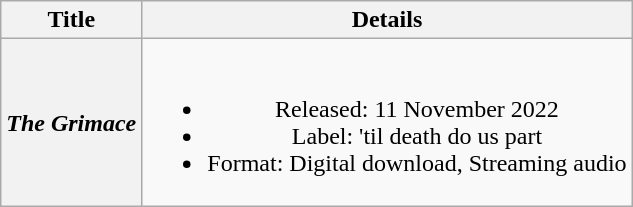<table class="wikitable plainrowheaders" style="text-align:center;">
<tr>
<th>Title</th>
<th>Details</th>
</tr>
<tr>
<th scope="row"><em>The Grimace</em></th>
<td><br><ul><li>Released: 11 November 2022</li><li>Label: 'til death do us part</li><li>Format: Digital download, Streaming audio</li></ul></td>
</tr>
</table>
